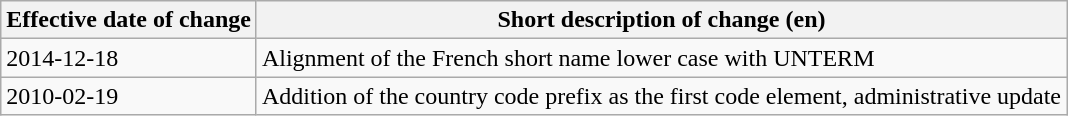<table class="wikitable">
<tr>
<th>Effective date of change</th>
<th>Short description of change (en)</th>
</tr>
<tr>
<td>2014-12-18</td>
<td>Alignment of the French short name lower case with UNTERM</td>
</tr>
<tr>
<td>2010-02-19</td>
<td>Addition of the country code prefix as the first code element, administrative update</td>
</tr>
</table>
